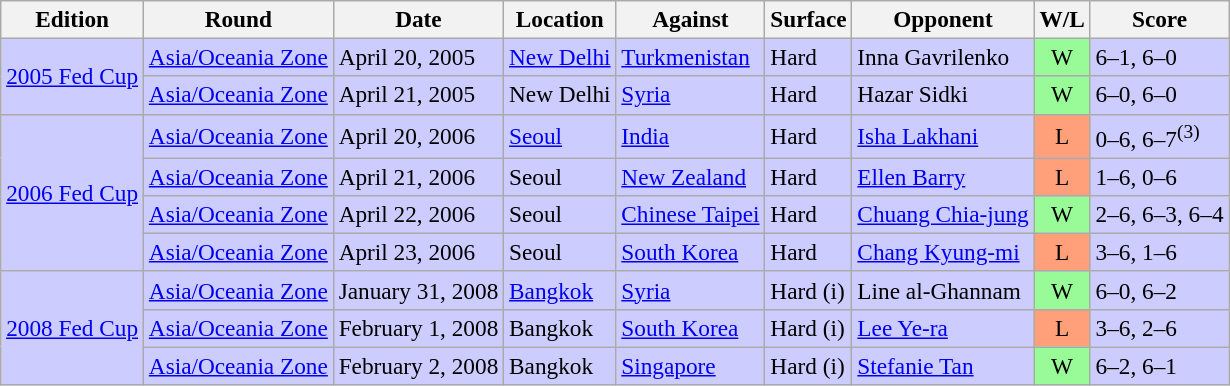<table class=wikitable style=font-size:97%>
<tr>
<th>Edition</th>
<th>Round</th>
<th>Date</th>
<th>Location</th>
<th>Against</th>
<th>Surface</th>
<th>Opponent</th>
<th>W/L</th>
<th>Score</th>
</tr>
<tr style="background:#ccccff;">
<td rowspan="2"><a href='#'>2005 Fed Cup</a></td>
<td><a href='#'>Asia/Oceania Zone</a></td>
<td>April 20, 2005</td>
<td><a href='#'>New Delhi</a></td>
<td> <a href='#'>Turkmenistan</a></td>
<td>Hard</td>
<td>Inna Gavrilenko</td>
<td style="text-align:center; background:#98fb98;">W</td>
<td>6–1, 6–0</td>
</tr>
<tr style="background:#ccccff;">
<td><a href='#'>Asia/Oceania Zone</a></td>
<td>April 21, 2005</td>
<td>New Delhi</td>
<td> <a href='#'>Syria</a></td>
<td>Hard</td>
<td>Hazar Sidki</td>
<td style="text-align:center; background:#98fb98;">W</td>
<td>6–0, 6–0</td>
</tr>
<tr style="background:#ccccff;">
<td rowspan="4"><a href='#'>2006 Fed Cup</a></td>
<td><a href='#'>Asia/Oceania Zone</a></td>
<td>April 20, 2006</td>
<td><a href='#'>Seoul</a></td>
<td> <a href='#'>India</a></td>
<td>Hard</td>
<td><a href='#'>Isha Lakhani</a></td>
<td style="text-align:center; background:#ffa07a;">L</td>
<td>0–6, 6–7<sup>(3)</sup></td>
</tr>
<tr style="background:#ccccff;">
<td><a href='#'>Asia/Oceania Zone</a></td>
<td>April 21, 2006</td>
<td>Seoul</td>
<td> <a href='#'>New Zealand</a></td>
<td>Hard</td>
<td><a href='#'>Ellen Barry</a></td>
<td style="text-align:center; background:#ffa07a;">L</td>
<td>1–6, 0–6</td>
</tr>
<tr style="background:#ccccff;">
<td><a href='#'>Asia/Oceania Zone</a></td>
<td>April 22, 2006</td>
<td>Seoul</td>
<td> <a href='#'>Chinese Taipei</a></td>
<td>Hard</td>
<td><a href='#'>Chuang Chia-jung</a></td>
<td style="text-align:center; background:#98fb98;">W</td>
<td>2–6, 6–3, 6–4</td>
</tr>
<tr style="background:#ccccff;">
<td><a href='#'>Asia/Oceania Zone</a></td>
<td>April 23, 2006</td>
<td>Seoul</td>
<td> <a href='#'>South Korea</a></td>
<td>Hard</td>
<td><a href='#'>Chang Kyung-mi</a></td>
<td style="text-align:center; background:#ffa07a;">L</td>
<td>3–6, 1–6</td>
</tr>
<tr style="background:#ccccff;">
<td rowspan="3"><a href='#'>2008 Fed Cup</a></td>
<td><a href='#'>Asia/Oceania Zone</a></td>
<td>January 31, 2008</td>
<td><a href='#'>Bangkok</a></td>
<td> <a href='#'>Syria</a></td>
<td>Hard (i)</td>
<td>Line al-Ghannam</td>
<td style="text-align:center; background:#98fb98;">W</td>
<td>6–0, 6–2</td>
</tr>
<tr style="background:#ccccff;">
<td><a href='#'>Asia/Oceania Zone</a></td>
<td>February 1, 2008</td>
<td>Bangkok</td>
<td> <a href='#'>South Korea</a></td>
<td>Hard (i)</td>
<td><a href='#'>Lee Ye-ra</a></td>
<td style="text-align:center; background:#ffa07a;">L</td>
<td>3–6, 2–6</td>
</tr>
<tr style="background:#ccccff;">
<td><a href='#'>Asia/Oceania Zone</a></td>
<td>February 2, 2008</td>
<td>Bangkok</td>
<td> <a href='#'>Singapore</a></td>
<td>Hard (i)</td>
<td><a href='#'>Stefanie Tan</a></td>
<td style="text-align:center; background:#98fb98;">W</td>
<td>6–2, 6–1</td>
</tr>
</table>
